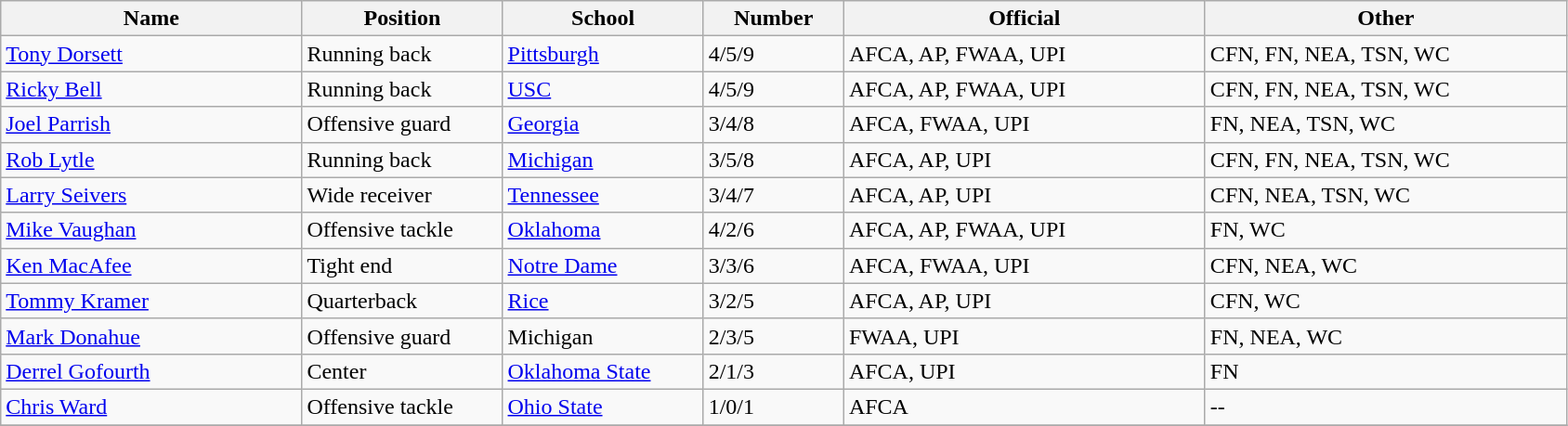<table class="wikitable sortable">
<tr>
<th bgcolor="#DDDDFF" width="15%">Name</th>
<th bgcolor="#DDDDFF" width="10%">Position</th>
<th bgcolor="#DDDDFF" width="10%">School</th>
<th bgcolor="#DDDDFF" width="7%">Number</th>
<th bgcolor="#DDDDFF" width="18%">Official</th>
<th bgcolor="#DDDDFF" width="18%">Other</th>
</tr>
<tr align="left">
<td><a href='#'>Tony Dorsett</a></td>
<td>Running back</td>
<td><a href='#'>Pittsburgh</a></td>
<td>4/5/9</td>
<td>AFCA, AP, FWAA, UPI</td>
<td>CFN, FN, NEA, TSN, WC</td>
</tr>
<tr align="left">
<td><a href='#'>Ricky Bell</a></td>
<td>Running back</td>
<td><a href='#'>USC</a></td>
<td>4/5/9</td>
<td>AFCA, AP, FWAA, UPI</td>
<td>CFN, FN, NEA, TSN, WC</td>
</tr>
<tr align="left">
<td><a href='#'>Joel Parrish</a></td>
<td>Offensive guard</td>
<td><a href='#'>Georgia</a></td>
<td>3/4/8</td>
<td>AFCA, FWAA, UPI</td>
<td>FN, NEA, TSN, WC</td>
</tr>
<tr align="left">
<td><a href='#'>Rob Lytle</a></td>
<td>Running back</td>
<td><a href='#'>Michigan</a></td>
<td>3/5/8</td>
<td>AFCA, AP, UPI</td>
<td>CFN, FN, NEA, TSN, WC</td>
</tr>
<tr align="left">
<td><a href='#'>Larry Seivers</a></td>
<td>Wide receiver</td>
<td><a href='#'>Tennessee</a></td>
<td>3/4/7</td>
<td>AFCA, AP, UPI</td>
<td>CFN, NEA, TSN, WC</td>
</tr>
<tr align="left">
<td><a href='#'>Mike Vaughan</a></td>
<td>Offensive tackle</td>
<td><a href='#'>Oklahoma</a></td>
<td>4/2/6</td>
<td>AFCA, AP, FWAA, UPI</td>
<td>FN, WC</td>
</tr>
<tr align="left">
<td><a href='#'>Ken MacAfee</a></td>
<td>Tight end</td>
<td><a href='#'>Notre Dame</a></td>
<td>3/3/6</td>
<td>AFCA, FWAA, UPI</td>
<td>CFN, NEA, WC</td>
</tr>
<tr align="left">
<td><a href='#'>Tommy Kramer</a></td>
<td>Quarterback</td>
<td><a href='#'>Rice</a></td>
<td>3/2/5</td>
<td>AFCA, AP, UPI</td>
<td>CFN, WC</td>
</tr>
<tr align="left">
<td><a href='#'>Mark Donahue</a></td>
<td>Offensive guard</td>
<td>Michigan</td>
<td>2/3/5</td>
<td>FWAA, UPI</td>
<td>FN, NEA, WC</td>
</tr>
<tr align="left">
<td><a href='#'>Derrel Gofourth</a></td>
<td>Center</td>
<td><a href='#'>Oklahoma State</a></td>
<td>2/1/3</td>
<td>AFCA, UPI</td>
<td>FN</td>
</tr>
<tr align="left">
<td><a href='#'>Chris Ward</a></td>
<td>Offensive tackle</td>
<td><a href='#'>Ohio State</a></td>
<td>1/0/1</td>
<td>AFCA</td>
<td>--</td>
</tr>
<tr align="left">
</tr>
</table>
